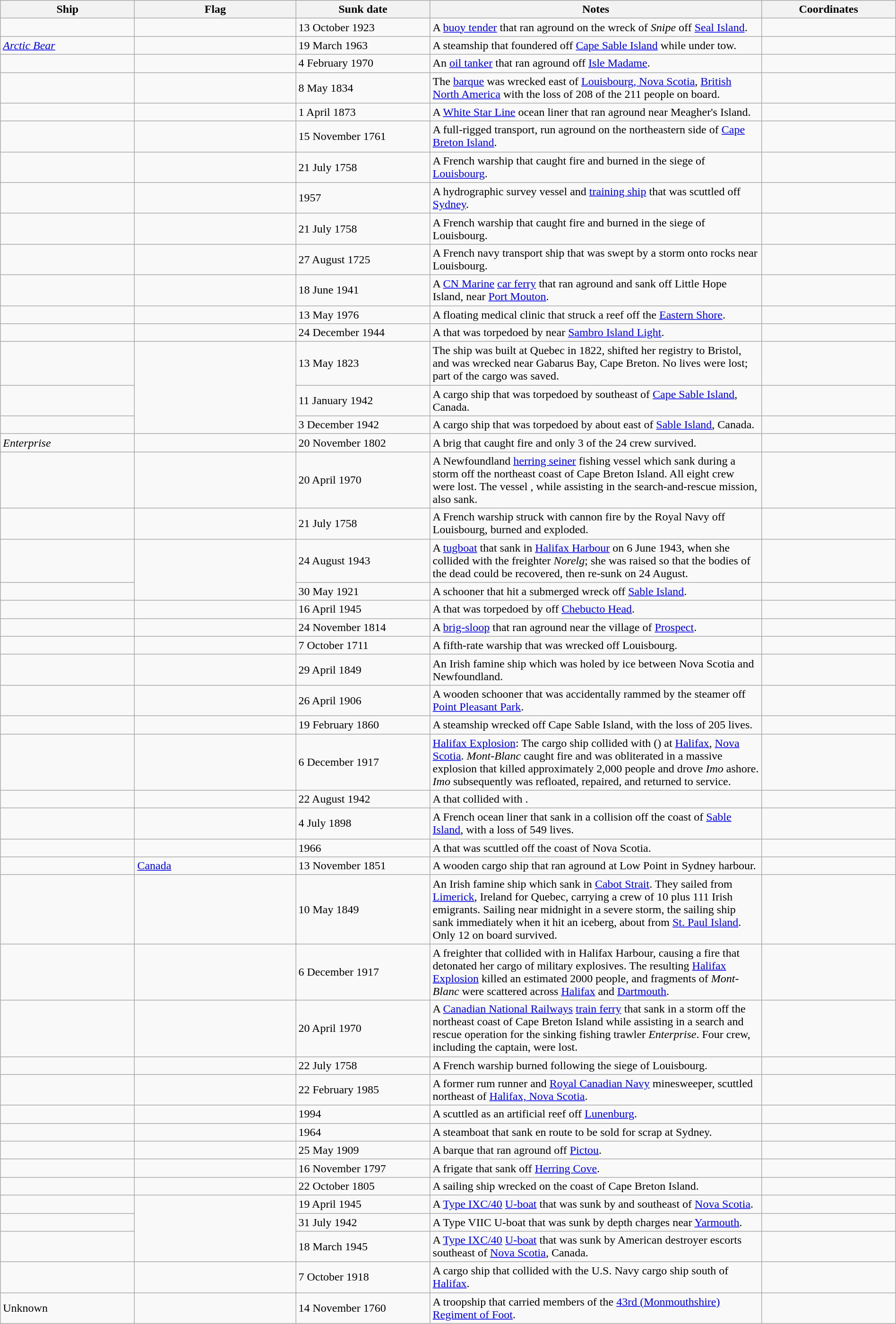<table class=wikitable | style = "width:100%">
<tr>
<th style="width:15%">Ship</th>
<th style="width:18%">Flag</th>
<th style="width:15%">Sunk date</th>
<th style="width:37%">Notes</th>
<th style="width:15%">Coordinates</th>
</tr>
<tr>
<td></td>
<td></td>
<td>13 October 1923</td>
<td>A <a href='#'>buoy tender</a> that ran aground on the wreck of <em>Snipe</em> off <a href='#'>Seal Island</a>.</td>
<td></td>
</tr>
<tr>
<td><a href='#'><em>Arctic Bear</em></a></td>
<td></td>
<td>19 March 1963</td>
<td>A steamship that foundered off <a href='#'>Cape Sable Island</a> while under tow.</td>
<td></td>
</tr>
<tr>
<td></td>
<td></td>
<td>4 February 1970</td>
<td>An <a href='#'>oil tanker</a> that ran aground off <a href='#'>Isle Madame</a>.</td>
<td></td>
</tr>
<tr>
<td></td>
<td></td>
<td>8 May 1834</td>
<td>The <a href='#'>barque</a> was wrecked  east of <a href='#'>Louisbourg, Nova Scotia</a>, <a href='#'>British North America</a> with the loss of 208 of the 211 people on board.</td>
<td></td>
</tr>
<tr>
<td></td>
<td></td>
<td>1 April 1873</td>
<td>A <a href='#'>White Star Line</a> ocean liner that ran aground near Meagher's Island.</td>
<td></td>
</tr>
<tr>
<td></td>
<td></td>
<td>15 November 1761</td>
<td>A full-rigged transport, run aground on the northeastern side of <a href='#'>Cape Breton Island</a>.</td>
<td></td>
</tr>
<tr>
<td></td>
<td></td>
<td>21 July 1758</td>
<td>A French warship that caught fire and burned in the siege of <a href='#'>Louisbourg</a>.</td>
<td></td>
</tr>
<tr>
<td></td>
<td></td>
<td>1957</td>
<td>A hydrographic survey vessel and <a href='#'>training ship</a> that was scuttled off <a href='#'>Sydney</a>.</td>
<td></td>
</tr>
<tr>
<td></td>
<td></td>
<td>21 July 1758</td>
<td>A French warship that caught fire and burned in the siege of Louisbourg.</td>
<td></td>
</tr>
<tr>
<td></td>
<td></td>
<td>27 August 1725</td>
<td>A French navy transport ship that was swept by a storm onto rocks near Louisbourg.</td>
<td></td>
</tr>
<tr>
<td></td>
<td></td>
<td>18 June 1941</td>
<td>A <a href='#'>CN Marine</a> <a href='#'>car ferry</a> that ran aground and sank off Little Hope Island, near <a href='#'>Port Mouton</a>.</td>
<td></td>
</tr>
<tr>
<td></td>
<td></td>
<td>13 May 1976</td>
<td>A floating medical clinic that struck a reef off the <a href='#'>Eastern Shore</a>.</td>
<td></td>
</tr>
<tr>
<td></td>
<td></td>
<td>24 December 1944</td>
<td>A  that was torpedoed by  near <a href='#'>Sambro Island Light</a>.</td>
<td></td>
</tr>
<tr>
<td></td>
<td rowspan="3"></td>
<td>13 May 1823</td>
<td>The ship was built at Quebec in 1822, shifted her registry to Bristol, and was wrecked near Gabarus Bay, Cape Breton. No lives were lost; part of the cargo was saved.</td>
<td></td>
</tr>
<tr>
<td></td>
<td>11 January 1942</td>
<td>A cargo ship that was torpedoed by  southeast of <a href='#'>Cape Sable Island</a>, Canada.</td>
<td></td>
</tr>
<tr>
<td></td>
<td>3 December 1942</td>
<td>A cargo ship that was torpedoed by  about  east of <a href='#'>Sable Island</a>, Canada.</td>
<td></td>
</tr>
<tr>
<td><em>Enterprise</em></td>
<td></td>
<td>20 November 1802</td>
<td>A brig that caught fire and only 3 of the 24 crew survived.</td>
<td></td>
</tr>
<tr>
<td></td>
<td></td>
<td>20 April 1970</td>
<td>A Newfoundland <a href='#'>herring seiner</a> fishing vessel which sank during a storm off the northeast coast of Cape Breton Island. All eight crew were lost. The vessel , while assisting in the search-and-rescue mission, also sank.</td>
<td></td>
</tr>
<tr>
<td></td>
<td></td>
<td>21 July 1758</td>
<td>A French warship struck with cannon fire by the Royal Navy off Louisbourg, burned and exploded.</td>
<td></td>
</tr>
<tr>
<td></td>
<td rowspan="2"></td>
<td>24 August 1943</td>
<td>A <a href='#'>tugboat</a> that sank in <a href='#'>Halifax Harbour</a> on 6 June 1943, when she collided with the freighter <em>Norelg</em>; she was raised so that the bodies of the dead could be recovered, then re-sunk on 24 August.</td>
<td></td>
</tr>
<tr>
<td></td>
<td>30 May 1921</td>
<td>A schooner that hit a submerged wreck off <a href='#'>Sable Island</a>.</td>
<td></td>
</tr>
<tr>
<td></td>
<td></td>
<td>16 April 1945</td>
<td>A  that was torpedoed by  off <a href='#'>Chebucto Head</a>.</td>
<td></td>
</tr>
<tr>
<td></td>
<td></td>
<td>24 November 1814</td>
<td>A <a href='#'>brig-sloop</a> that ran aground near the village of <a href='#'>Prospect</a>.</td>
<td></td>
</tr>
<tr>
<td></td>
<td></td>
<td>7 October 1711</td>
<td>A fifth-rate warship that was wrecked off Louisbourg.</td>
<td></td>
</tr>
<tr>
<td></td>
<td></td>
<td>29 April 1849</td>
<td>An Irish famine ship which was holed by ice between Nova Scotia and Newfoundland.</td>
<td></td>
</tr>
<tr>
<td></td>
<td></td>
<td>26 April 1906</td>
<td>A wooden schooner that was accidentally rammed by the steamer  off <a href='#'>Point Pleasant Park</a>.</td>
<td></td>
</tr>
<tr>
<td></td>
<td></td>
<td>19 February 1860</td>
<td>A steamship wrecked off Cape Sable Island, with the loss of 205 lives.</td>
<td></td>
</tr>
<tr>
<td></td>
<td></td>
<td>6 December 1917</td>
<td><a href='#'>Halifax Explosion</a>: The cargo ship collided with  () at <a href='#'>Halifax</a>, <a href='#'>Nova Scotia</a>. <em>Mont-Blanc</em> caught fire and was obliterated in a massive explosion that killed approximately 2,000 people and drove <em>Imo</em> ashore. <em>Imo</em> subsequently was refloated, repaired, and returned to service.</td>
<td></td>
</tr>
<tr>
<td></td>
<td></td>
<td>22 August 1942</td>
<td>A  that collided with .</td>
<td></td>
</tr>
<tr>
<td></td>
<td></td>
<td>4 July 1898</td>
<td>A French ocean liner that sank in a collision off the coast of <a href='#'>Sable Island</a>, with a loss of 549 lives.</td>
<td></td>
</tr>
<tr>
<td></td>
<td></td>
<td>1966</td>
<td>A  that was scuttled off the coast of Nova Scotia.</td>
<td></td>
</tr>
<tr>
<td></td>
<td> <a href='#'>Canada</a></td>
<td>13 November 1851</td>
<td>A wooden cargo ship that ran aground at Low Point in Sydney harbour.</td>
<td></td>
</tr>
<tr>
<td></td>
<td></td>
<td>10 May 1849</td>
<td>An Irish famine ship which sank in <a href='#'>Cabot Strait</a>. They sailed from <a href='#'>Limerick</a>, Ireland for Quebec, carrying a crew of 10 plus 111 Irish emigrants. Sailing near midnight in a severe storm, the sailing ship sank immediately when it hit an iceberg, about  from <a href='#'>St. Paul Island</a>. Only 12 on board survived.</td>
<td></td>
</tr>
<tr>
<td></td>
<td></td>
<td>6 December 1917</td>
<td>A freighter that collided with  in Halifax Harbour, causing a fire that detonated her cargo of military explosives. The resulting <a href='#'>Halifax Explosion</a> killed an estimated 2000 people, and fragments of <em>Mont-Blanc</em> were scattered across <a href='#'>Halifax</a> and <a href='#'>Dartmouth</a>.</td>
<td></td>
</tr>
<tr>
<td></td>
<td></td>
<td>20 April 1970</td>
<td>A <a href='#'>Canadian National Railways</a> <a href='#'>train ferry</a> that sank in a storm off the northeast coast of Cape Breton Island while assisting in a search and rescue operation for the sinking fishing trawler <em>Enterprise</em>. Four crew, including the captain, were lost.</td>
<td></td>
</tr>
<tr>
<td></td>
<td></td>
<td>22 July 1758</td>
<td>A French warship burned following the siege of Louisbourg.</td>
<td></td>
</tr>
<tr>
<td></td>
<td></td>
<td>22 February 1985</td>
<td>A former rum runner and <a href='#'>Royal Canadian Navy</a> minesweeper, scuttled  northeast of <a href='#'>Halifax, Nova Scotia</a>.</td>
</tr>
<tr>
<td></td>
<td></td>
<td>1994</td>
<td>A  scuttled as an artificial reef off <a href='#'>Lunenburg</a>.</td>
<td></td>
</tr>
<tr>
<td></td>
<td></td>
<td>1964</td>
<td>A steamboat that sank en route to be sold for scrap at Sydney.</td>
<td></td>
</tr>
<tr>
<td></td>
<td></td>
<td>25 May 1909</td>
<td>A barque that ran aground off <a href='#'>Pictou</a>.</td>
<td></td>
</tr>
<tr>
<td></td>
<td></td>
<td>16 November 1797</td>
<td>A frigate that sank off <a href='#'>Herring Cove</a>.</td>
<td></td>
</tr>
<tr>
<td></td>
<td></td>
<td>22 October 1805</td>
<td>A sailing ship wrecked on the coast of Cape Breton Island.</td>
<td></td>
</tr>
<tr>
<td></td>
<td rowspan="3"></td>
<td>19 April 1945</td>
<td>A <a href='#'>Type IXC/40</a> <a href='#'>U-boat</a> that was sunk by  and  southeast of <a href='#'>Nova Scotia</a>.</td>
<td></td>
</tr>
<tr>
<td></td>
<td>31 July 1942</td>
<td>A Type VIIC U-boat that was sunk by depth charges near <a href='#'>Yarmouth</a>.</td>
<td></td>
</tr>
<tr>
<td></td>
<td>18 March 1945</td>
<td>A <a href='#'>Type IXC/40</a> <a href='#'>U-boat</a> that was sunk by American destroyer escorts southeast of <a href='#'>Nova Scotia</a>, Canada.</td>
<td></td>
</tr>
<tr>
<td></td>
<td></td>
<td>7 October 1918</td>
<td>A cargo ship that collided with the U.S. Navy cargo ship   south of <a href='#'>Halifax</a>.</td>
<td></td>
</tr>
<tr>
<td>Unknown</td>
<td></td>
<td>14 November 1760</td>
<td>A troopship that carried members of the <a href='#'>43rd (Monmouthshire) Regiment of Foot</a>.</td>
<td></td>
</tr>
</table>
